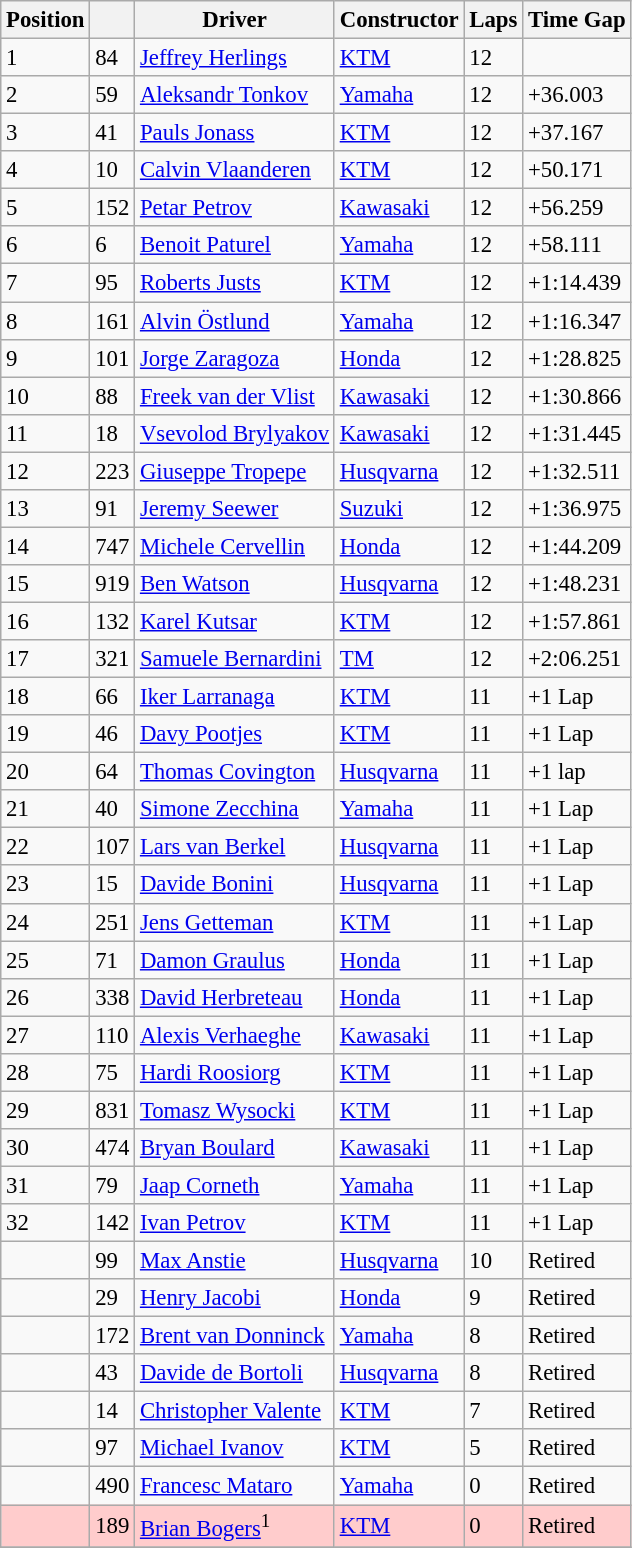<table class="wikitable" style="font-size:95%;">
<tr>
<th>Position</th>
<th></th>
<th>Driver</th>
<th>Constructor</th>
<th>Laps</th>
<th>Time Gap</th>
</tr>
<tr>
<td>1</td>
<td>84</td>
<td> <a href='#'>Jeffrey Herlings</a></td>
<td><a href='#'>KTM</a></td>
<td>12</td>
<td></td>
</tr>
<tr>
<td>2</td>
<td>59</td>
<td> <a href='#'>Aleksandr Tonkov</a></td>
<td><a href='#'>Yamaha</a></td>
<td>12</td>
<td>+36.003</td>
</tr>
<tr>
<td>3</td>
<td>41</td>
<td> <a href='#'>Pauls Jonass</a></td>
<td><a href='#'>KTM</a></td>
<td>12</td>
<td>+37.167</td>
</tr>
<tr>
<td>4</td>
<td>10</td>
<td> <a href='#'>Calvin Vlaanderen</a></td>
<td><a href='#'>KTM</a></td>
<td>12</td>
<td>+50.171</td>
</tr>
<tr>
<td>5</td>
<td>152</td>
<td> <a href='#'>Petar Petrov</a></td>
<td><a href='#'>Kawasaki</a></td>
<td>12</td>
<td>+56.259</td>
</tr>
<tr>
<td>6</td>
<td>6</td>
<td> <a href='#'>Benoit Paturel</a></td>
<td><a href='#'>Yamaha</a></td>
<td>12</td>
<td>+58.111</td>
</tr>
<tr>
<td>7</td>
<td>95</td>
<td> <a href='#'>Roberts Justs</a></td>
<td><a href='#'>KTM</a></td>
<td>12</td>
<td>+1:14.439</td>
</tr>
<tr>
<td>8</td>
<td>161</td>
<td> <a href='#'>Alvin Östlund</a></td>
<td><a href='#'>Yamaha</a></td>
<td>12</td>
<td>+1:16.347</td>
</tr>
<tr>
<td>9</td>
<td>101</td>
<td> <a href='#'>Jorge Zaragoza</a></td>
<td><a href='#'>Honda</a></td>
<td>12</td>
<td>+1:28.825</td>
</tr>
<tr>
<td>10</td>
<td>88</td>
<td> <a href='#'>Freek van der Vlist</a></td>
<td><a href='#'>Kawasaki</a></td>
<td>12</td>
<td>+1:30.866</td>
</tr>
<tr>
<td>11</td>
<td>18</td>
<td> <a href='#'>Vsevolod Brylyakov</a></td>
<td><a href='#'>Kawasaki</a></td>
<td>12</td>
<td>+1:31.445</td>
</tr>
<tr>
<td>12</td>
<td>223</td>
<td> <a href='#'>Giuseppe Tropepe</a></td>
<td><a href='#'>Husqvarna</a></td>
<td>12</td>
<td>+1:32.511</td>
</tr>
<tr>
<td>13</td>
<td>91</td>
<td> <a href='#'>Jeremy Seewer</a></td>
<td><a href='#'>Suzuki</a></td>
<td>12</td>
<td>+1:36.975</td>
</tr>
<tr>
<td>14</td>
<td>747</td>
<td> <a href='#'>Michele Cervellin</a></td>
<td><a href='#'>Honda</a></td>
<td>12</td>
<td>+1:44.209</td>
</tr>
<tr>
<td>15</td>
<td>919</td>
<td> <a href='#'>Ben Watson</a></td>
<td><a href='#'>Husqvarna</a></td>
<td>12</td>
<td>+1:48.231</td>
</tr>
<tr>
<td>16</td>
<td>132</td>
<td> <a href='#'>Karel Kutsar</a></td>
<td><a href='#'>KTM</a></td>
<td>12</td>
<td>+1:57.861</td>
</tr>
<tr>
<td>17</td>
<td>321</td>
<td> <a href='#'>Samuele Bernardini</a></td>
<td><a href='#'>TM</a></td>
<td>12</td>
<td>+2:06.251</td>
</tr>
<tr>
<td>18</td>
<td>66</td>
<td> <a href='#'>Iker Larranaga</a></td>
<td><a href='#'>KTM</a></td>
<td>11</td>
<td>+1 Lap</td>
</tr>
<tr>
<td>19</td>
<td>46</td>
<td> <a href='#'>Davy Pootjes</a></td>
<td><a href='#'>KTM</a></td>
<td>11</td>
<td>+1 Lap</td>
</tr>
<tr>
<td>20</td>
<td>64</td>
<td> <a href='#'>Thomas Covington</a></td>
<td><a href='#'>Husqvarna</a></td>
<td>11</td>
<td>+1 lap</td>
</tr>
<tr>
<td>21</td>
<td>40</td>
<td> <a href='#'>Simone Zecchina</a></td>
<td><a href='#'>Yamaha</a></td>
<td>11</td>
<td>+1 Lap</td>
</tr>
<tr>
<td>22</td>
<td>107</td>
<td> <a href='#'>Lars van Berkel</a></td>
<td><a href='#'>Husqvarna</a></td>
<td>11</td>
<td>+1 Lap</td>
</tr>
<tr>
<td>23</td>
<td>15</td>
<td> <a href='#'>Davide Bonini</a></td>
<td><a href='#'>Husqvarna</a></td>
<td>11</td>
<td>+1 Lap</td>
</tr>
<tr>
<td>24</td>
<td>251</td>
<td> <a href='#'>Jens Getteman</a></td>
<td><a href='#'>KTM</a></td>
<td>11</td>
<td>+1 Lap</td>
</tr>
<tr>
<td>25</td>
<td>71</td>
<td> <a href='#'>Damon Graulus</a></td>
<td><a href='#'>Honda</a></td>
<td>11</td>
<td>+1 Lap</td>
</tr>
<tr>
<td>26</td>
<td>338</td>
<td> <a href='#'>David Herbreteau</a></td>
<td><a href='#'>Honda</a></td>
<td>11</td>
<td>+1 Lap</td>
</tr>
<tr>
<td>27</td>
<td>110</td>
<td> <a href='#'>Alexis Verhaeghe</a></td>
<td><a href='#'>Kawasaki</a></td>
<td>11</td>
<td>+1 Lap</td>
</tr>
<tr>
<td>28</td>
<td>75</td>
<td> <a href='#'>Hardi Roosiorg</a></td>
<td><a href='#'>KTM</a></td>
<td>11</td>
<td>+1 Lap</td>
</tr>
<tr>
<td>29</td>
<td>831</td>
<td> <a href='#'>Tomasz Wysocki</a></td>
<td><a href='#'>KTM</a></td>
<td>11</td>
<td>+1 Lap</td>
</tr>
<tr>
<td>30</td>
<td>474</td>
<td> <a href='#'>Bryan Boulard</a></td>
<td><a href='#'>Kawasaki</a></td>
<td>11</td>
<td>+1 Lap</td>
</tr>
<tr>
<td>31</td>
<td>79</td>
<td> <a href='#'>Jaap Corneth</a></td>
<td><a href='#'>Yamaha</a></td>
<td>11</td>
<td>+1 Lap</td>
</tr>
<tr>
<td>32</td>
<td>142</td>
<td> <a href='#'>Ivan Petrov</a></td>
<td><a href='#'>KTM</a></td>
<td>11</td>
<td>+1 Lap</td>
</tr>
<tr>
<td></td>
<td>99</td>
<td> <a href='#'>Max Anstie</a></td>
<td><a href='#'>Husqvarna</a></td>
<td>10</td>
<td>Retired</td>
</tr>
<tr>
<td></td>
<td>29</td>
<td> <a href='#'>Henry Jacobi</a></td>
<td><a href='#'>Honda</a></td>
<td>9</td>
<td>Retired</td>
</tr>
<tr>
<td></td>
<td>172</td>
<td> <a href='#'>Brent van Donninck</a></td>
<td><a href='#'>Yamaha</a></td>
<td>8</td>
<td>Retired</td>
</tr>
<tr>
<td></td>
<td>43</td>
<td> <a href='#'>Davide de Bortoli</a></td>
<td><a href='#'>Husqvarna</a></td>
<td>8</td>
<td>Retired</td>
</tr>
<tr>
<td></td>
<td>14</td>
<td> <a href='#'>Christopher Valente</a></td>
<td><a href='#'>KTM</a></td>
<td>7</td>
<td>Retired</td>
</tr>
<tr>
<td></td>
<td>97</td>
<td> <a href='#'>Michael Ivanov</a></td>
<td><a href='#'>KTM</a></td>
<td>5</td>
<td>Retired</td>
</tr>
<tr>
<td></td>
<td>490</td>
<td> <a href='#'>Francesc Mataro</a></td>
<td><a href='#'>Yamaha</a></td>
<td>0</td>
<td>Retired</td>
</tr>
<tr>
<td style="background:#ffcccc;"></td>
<td style="background:#ffcccc;">189</td>
<td style="background:#ffcccc;"> <a href='#'>Brian Bogers</a><sup>1</sup></td>
<td style="background:#ffcccc;"><a href='#'>KTM</a></td>
<td style="background:#ffcccc;">0</td>
<td style="background:#ffcccc;">Retired</td>
</tr>
<tr>
</tr>
</table>
